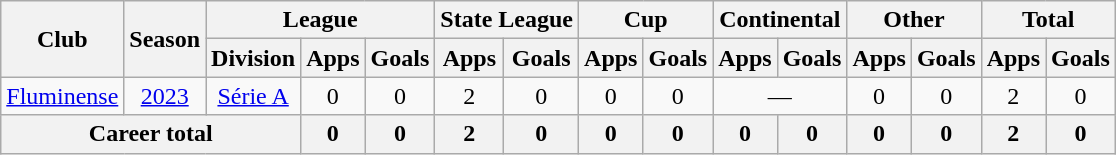<table class="wikitable" style="text-align:center">
<tr>
<th rowspan="2">Club</th>
<th rowspan="2">Season</th>
<th colspan="3">League</th>
<th colspan="2">State League</th>
<th colspan="2">Cup</th>
<th colspan="2">Continental</th>
<th colspan="2">Other</th>
<th colspan="2">Total</th>
</tr>
<tr>
<th>Division</th>
<th>Apps</th>
<th>Goals</th>
<th>Apps</th>
<th>Goals</th>
<th>Apps</th>
<th>Goals</th>
<th>Apps</th>
<th>Goals</th>
<th>Apps</th>
<th>Goals</th>
<th>Apps</th>
<th>Goals</th>
</tr>
<tr>
<td><a href='#'>Fluminense</a></td>
<td><a href='#'>2023</a></td>
<td><a href='#'>Série A</a></td>
<td>0</td>
<td>0</td>
<td>2</td>
<td>0</td>
<td>0</td>
<td>0</td>
<td colspan=2>—</td>
<td>0</td>
<td>0</td>
<td>2</td>
<td>0</td>
</tr>
<tr>
<th colspan=3><strong>Career total</strong></th>
<th>0</th>
<th>0</th>
<th>2</th>
<th>0</th>
<th>0</th>
<th>0</th>
<th>0</th>
<th>0</th>
<th>0</th>
<th>0</th>
<th>2</th>
<th>0</th>
</tr>
</table>
